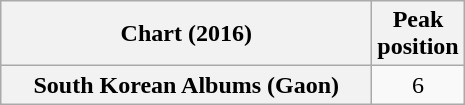<table class="wikitable plainrowheaders" style="text-align:center">
<tr>
<th>Chart (2016)</th>
<th>Peak<br>position</th>
</tr>
<tr>
<th scope="row" style="width:15em">South Korean Albums (Gaon)</th>
<td>6</td>
</tr>
</table>
